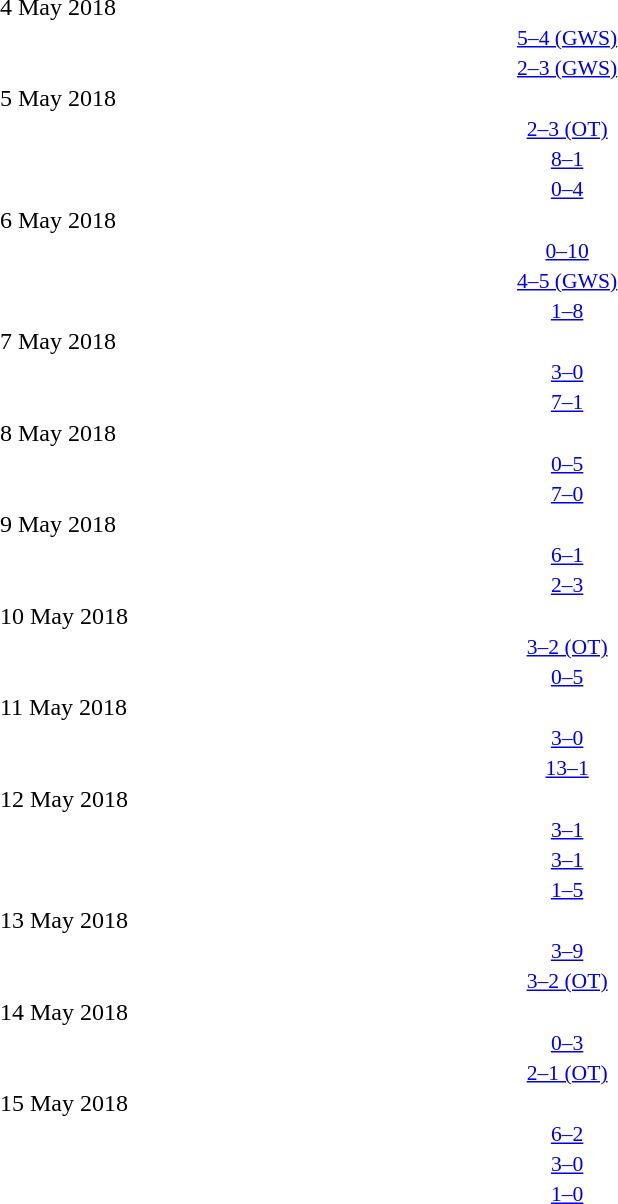<table style="width:100%;" cellspacing="1">
<tr>
<th width=25%></th>
<th width=2%></th>
<th width=6%></th>
<th width=2%></th>
<th width=25%></th>
</tr>
<tr>
<td>4 May 2018</td>
</tr>
<tr style=font-size:90%>
<td align=right></td>
<td></td>
<td align=center><a href='#'>5–4 (GWS)</a></td>
<td></td>
<td></td>
<td></td>
</tr>
<tr style=font-size:90%>
<td align=right></td>
<td></td>
<td align=center><a href='#'>2–3 (GWS)</a></td>
<td></td>
<td></td>
<td></td>
</tr>
<tr>
<td>5 May 2018</td>
</tr>
<tr style=font-size:90%>
<td align=right></td>
<td></td>
<td align=center><a href='#'>2–3 (OT)</a></td>
<td></td>
<td></td>
<td></td>
</tr>
<tr style=font-size:90%>
<td align=right></td>
<td></td>
<td align=center><a href='#'>8–1</a></td>
<td></td>
<td></td>
<td></td>
</tr>
<tr style=font-size:90%>
<td align=right></td>
<td></td>
<td align=center><a href='#'>0–4</a></td>
<td></td>
<td></td>
<td></td>
</tr>
<tr>
<td>6 May 2018</td>
</tr>
<tr style=font-size:90%>
<td align=right></td>
<td></td>
<td align=center><a href='#'>0–10</a></td>
<td></td>
<td></td>
<td></td>
</tr>
<tr style=font-size:90%>
<td align=right></td>
<td></td>
<td align=center><a href='#'>4–5 (GWS)</a></td>
<td></td>
<td></td>
<td></td>
</tr>
<tr style=font-size:90%>
<td align=right></td>
<td></td>
<td align=center><a href='#'>1–8</a></td>
<td></td>
<td></td>
<td></td>
</tr>
<tr>
<td>7 May 2018</td>
</tr>
<tr style=font-size:90%>
<td align=right></td>
<td></td>
<td align=center><a href='#'>3–0</a></td>
<td></td>
<td></td>
<td></td>
</tr>
<tr style=font-size:90%>
<td align=right></td>
<td></td>
<td align=center><a href='#'>7–1</a></td>
<td></td>
<td></td>
<td></td>
</tr>
<tr>
<td>8 May 2018</td>
</tr>
<tr style=font-size:90%>
<td align=right></td>
<td></td>
<td align=center><a href='#'>0–5</a></td>
<td></td>
<td></td>
<td></td>
</tr>
<tr style=font-size:90%>
<td align=right></td>
<td></td>
<td align=center><a href='#'>7–0</a></td>
<td></td>
<td></td>
<td></td>
</tr>
<tr>
<td>9 May 2018</td>
</tr>
<tr style=font-size:90%>
<td align=right></td>
<td></td>
<td align=center><a href='#'>6–1</a></td>
<td></td>
<td></td>
<td></td>
</tr>
<tr style=font-size:90%>
<td align=right></td>
<td></td>
<td align=center><a href='#'>2–3</a></td>
<td></td>
<td></td>
<td></td>
</tr>
<tr>
<td>10 May 2018</td>
</tr>
<tr style=font-size:90%>
<td align=right></td>
<td></td>
<td align=center><a href='#'>3–2 (OT)</a></td>
<td></td>
<td></td>
<td></td>
</tr>
<tr style=font-size:90%>
<td align=right></td>
<td></td>
<td align=center><a href='#'>0–5</a></td>
<td></td>
<td></td>
<td></td>
</tr>
<tr>
<td>11 May 2018</td>
</tr>
<tr style=font-size:90%>
<td align=right></td>
<td></td>
<td align=center><a href='#'>3–0</a></td>
<td></td>
<td></td>
<td></td>
</tr>
<tr style=font-size:90%>
<td align=right></td>
<td></td>
<td align=center><a href='#'>13–1</a></td>
<td></td>
<td></td>
<td></td>
</tr>
<tr>
<td>12 May 2018</td>
</tr>
<tr style=font-size:90%>
<td align=right></td>
<td></td>
<td align=center><a href='#'>3–1</a></td>
<td></td>
<td></td>
<td></td>
</tr>
<tr style=font-size:90%>
<td align=right></td>
<td></td>
<td align=center><a href='#'>3–1</a></td>
<td></td>
<td></td>
<td></td>
</tr>
<tr style=font-size:90%>
<td align=right></td>
<td></td>
<td align=center><a href='#'>1–5</a></td>
<td></td>
<td></td>
<td></td>
</tr>
<tr>
<td>13 May 2018</td>
</tr>
<tr style=font-size:90%>
<td align=right></td>
<td></td>
<td align=center><a href='#'>3–9</a></td>
<td></td>
<td></td>
<td></td>
</tr>
<tr style=font-size:90%>
<td align=right></td>
<td></td>
<td align=center><a href='#'>3–2 (OT)</a></td>
<td></td>
<td></td>
<td></td>
</tr>
<tr>
<td>14 May 2018</td>
</tr>
<tr style=font-size:90%>
<td align=right></td>
<td></td>
<td align=center><a href='#'>0–3</a></td>
<td></td>
<td></td>
<td></td>
</tr>
<tr style=font-size:90%>
<td align=right></td>
<td></td>
<td align=center><a href='#'>2–1 (OT)</a></td>
<td></td>
<td></td>
<td></td>
</tr>
<tr>
<td>15 May 2018</td>
</tr>
<tr style=font-size:90%>
<td align=right></td>
<td></td>
<td align=center><a href='#'>6–2</a></td>
<td></td>
<td></td>
<td></td>
</tr>
<tr style=font-size:90%>
<td align=right></td>
<td></td>
<td align=center><a href='#'>3–0</a></td>
<td></td>
<td></td>
<td></td>
</tr>
<tr style=font-size:90%>
<td align=right></td>
<td></td>
<td align=center><a href='#'>1–0</a></td>
<td></td>
<td></td>
<td></td>
</tr>
</table>
